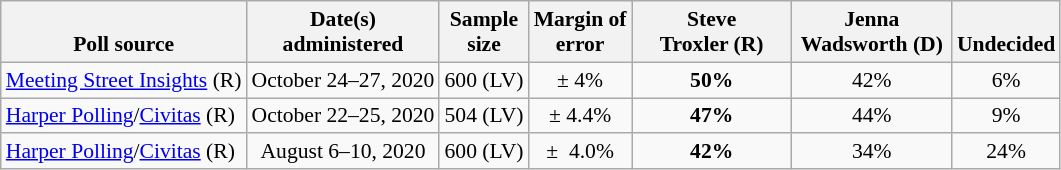<table class="wikitable" style="font-size:90%;text-align:center;">
<tr valign= bottom>
<th>Poll source</th>
<th>Date(s)<br>administered</th>
<th>Sample<br>size</th>
<th>Margin of<br>error</th>
<th style="width:100px;">Steve<br>Troxler (R)</th>
<th style="width:100px;">Jenna<br>Wadsworth (D)</th>
<th>Undecided</th>
</tr>
<tr>
<td style="text-align:left;"><a href='#'>Meeting Street Insights</a> (R)</td>
<td>October 24–27, 2020</td>
<td>600 (LV)</td>
<td>± 4%</td>
<td><strong>50%</strong></td>
<td>42%</td>
<td>6%</td>
</tr>
<tr>
<td style="text-align:left;"><a href='#'>Harper Polling</a>/<a href='#'>Civitas</a> (R)</td>
<td>October 22–25, 2020</td>
<td>504 (LV)</td>
<td>± 4.4%</td>
<td><strong>47%</strong></td>
<td>44%</td>
<td>9%</td>
</tr>
<tr>
<td style="text-align:left;"><a href='#'>Harper Polling</a>/<a href='#'>Civitas</a> (R)</td>
<td>August 6–10, 2020</td>
<td>600 (LV)</td>
<td>±  4.0%</td>
<td><strong>42%</strong></td>
<td>34%</td>
<td>24%</td>
</tr>
</table>
